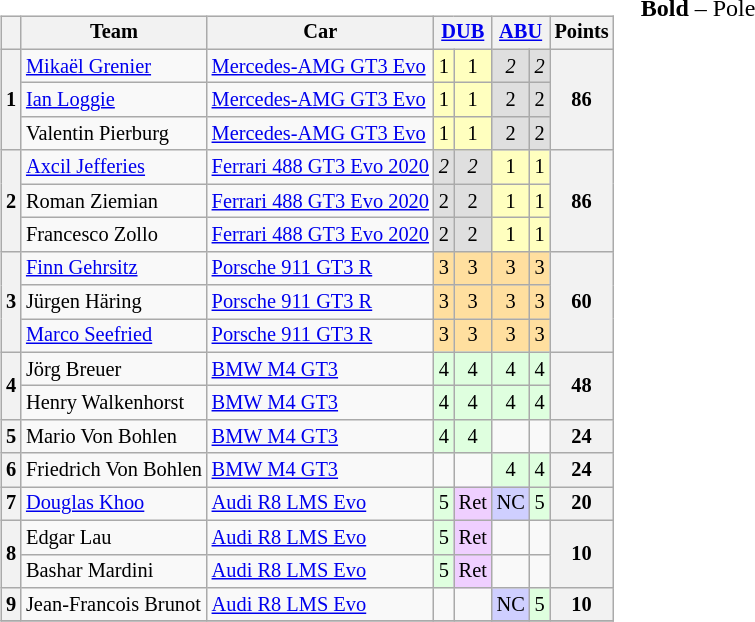<table>
<tr>
<td></td>
<td valign="top"><br><table class="wikitable" style="font-size:85%; text-align:center;">
<tr>
<th></th>
<th>Team</th>
<th>Car</th>
<th colspan=2><a href='#'>DUB</a><br></th>
<th colspan=2><a href='#'>ABU</a><br></th>
<th>Points</th>
</tr>
<tr>
<th rowspan="3">1</th>
<td align=left> <a href='#'>Mikaël Grenier</a></td>
<td align=left><a href='#'>Mercedes-AMG GT3 Evo</a></td>
<td style="background:#FFFFBF;">1</td>
<td style="background:#FFFFBF;">1</td>
<td style="background:#DFDFDF;"><em>2</em></td>
<td style="background:#DFDFDF;"><em>2</em></td>
<th rowspan="3">86</th>
</tr>
<tr>
<td align=left> <a href='#'>Ian Loggie</a></td>
<td align=left><a href='#'>Mercedes-AMG GT3 Evo</a></td>
<td style="background:#FFFFBF;">1</td>
<td style="background:#FFFFBF;">1</td>
<td style="background:#DFDFDF;">2</td>
<td style="background:#DFDFDF;">2</td>
</tr>
<tr>
<td align=left> Valentin Pierburg</td>
<td align=left><a href='#'>Mercedes-AMG GT3 Evo</a></td>
<td style="background:#FFFFBF;">1</td>
<td style="background:#FFFFBF;">1</td>
<td style="background:#DFDFDF;">2</td>
<td style="background:#DFDFDF;">2</td>
</tr>
<tr>
<th rowspan="3">2</th>
<td align=left> <a href='#'>Axcil Jefferies</a></td>
<td align=left><a href='#'>Ferrari 488 GT3 Evo 2020</a></td>
<td style="background:#DFDFDF;"><em>2</em></td>
<td style="background:#DFDFDF;"><em>2</em></td>
<td style="background:#FFFFBF;">1</td>
<td style="background:#FFFFBF;">1</td>
<th rowspan="3">86</th>
</tr>
<tr>
<td align=left> Roman Ziemian</td>
<td align=left><a href='#'>Ferrari 488 GT3 Evo 2020</a></td>
<td style="background:#DFDFDF;">2</td>
<td style="background:#DFDFDF;">2</td>
<td style="background:#FFFFBF;">1</td>
<td style="background:#FFFFBF;">1</td>
</tr>
<tr>
<td align=left> Francesco Zollo</td>
<td align=left><a href='#'>Ferrari 488 GT3 Evo 2020</a></td>
<td style="background:#DFDFDF;">2</td>
<td style="background:#DFDFDF;">2</td>
<td style="background:#FFFFBF;">1</td>
<td style="background:#FFFFBF;">1</td>
</tr>
<tr>
<th rowspan="3">3</th>
<td align=left> <a href='#'>Finn Gehrsitz</a></td>
<td align=left><a href='#'>Porsche 911 GT3 R</a></td>
<td style="background:#FFDF9F;">3</td>
<td style="background:#FFDF9F;">3</td>
<td style="background:#FFDF9F;">3</td>
<td style="background:#FFDF9F;">3</td>
<th rowspan="3">60</th>
</tr>
<tr>
<td align=left> Jürgen Häring</td>
<td align=left><a href='#'>Porsche 911 GT3 R</a></td>
<td style="background:#FFDF9F;">3</td>
<td style="background:#FFDF9F;">3</td>
<td style="background:#FFDF9F;">3</td>
<td style="background:#FFDF9F;">3</td>
</tr>
<tr>
<td align=left> <a href='#'>Marco Seefried</a></td>
<td align=left><a href='#'>Porsche 911 GT3 R</a></td>
<td style="background:#FFDF9F;">3</td>
<td style="background:#FFDF9F;">3</td>
<td style="background:#FFDF9F;">3</td>
<td style="background:#FFDF9F;">3</td>
</tr>
<tr>
<th rowspan="2">4</th>
<td align=left> Jörg Breuer</td>
<td align=left><a href='#'>BMW M4 GT3</a></td>
<td style="background:#DFFFDF;">4</td>
<td style="background:#DFFFDF;">4</td>
<td style="background:#DFFFDF;">4</td>
<td style="background:#DFFFDF;">4</td>
<th rowspan="2">48</th>
</tr>
<tr>
<td align=left> Henry Walkenhorst</td>
<td align=left><a href='#'>BMW M4 GT3</a></td>
<td style="background:#DFFFDF;">4</td>
<td style="background:#DFFFDF;">4</td>
<td style="background:#DFFFDF;">4</td>
<td style="background:#DFFFDF;">4</td>
</tr>
<tr>
<th>5</th>
<td align=left> Mario Von Bohlen</td>
<td align=left><a href='#'>BMW M4 GT3</a></td>
<td style="background:#DFFFDF;">4</td>
<td style="background:#DFFFDF;">4</td>
<td></td>
<td></td>
<th>24</th>
</tr>
<tr>
<th>6</th>
<td align=left> Friedrich Von Bohlen</td>
<td align=left><a href='#'>BMW M4 GT3</a></td>
<td></td>
<td></td>
<td style="background:#DFFFDF;">4</td>
<td style="background:#DFFFDF;">4</td>
<th>24</th>
</tr>
<tr>
<th>7</th>
<td align=left> <a href='#'>Douglas Khoo</a></td>
<td align=left><a href='#'>Audi R8 LMS Evo</a></td>
<td style="background:#DFFFDF;">5</td>
<td style="background:#EFCFFF;">Ret</td>
<td style="background:#CFCFFF;">NC</td>
<td style="background:#DFFFDF;">5</td>
<th>20</th>
</tr>
<tr>
<th rowspan="2">8</th>
<td align=left> Edgar Lau</td>
<td align=left><a href='#'>Audi R8 LMS Evo</a></td>
<td style="background:#DFFFDF;">5</td>
<td style="background:#EFCFFF;">Ret</td>
<td></td>
<td></td>
<th rowspan="2">10</th>
</tr>
<tr>
<td align=left> Bashar Mardini</td>
<td align=left><a href='#'>Audi R8 LMS Evo</a></td>
<td style="background:#DFFFDF;">5</td>
<td style="background:#EFCFFF;">Ret</td>
<td></td>
<td></td>
</tr>
<tr>
<th>9</th>
<td align=left> Jean-Francois Brunot</td>
<td align=left><a href='#'>Audi R8 LMS Evo</a></td>
<td></td>
<td></td>
<td style="background:#CFCFFF;">NC</td>
<td style="background:#DFFFDF;">5</td>
<th>10</th>
</tr>
<tr>
</tr>
</table>
</td>
<td valign="top"><br>
<span><strong>Bold</strong> – Pole<br></span></td>
</tr>
</table>
